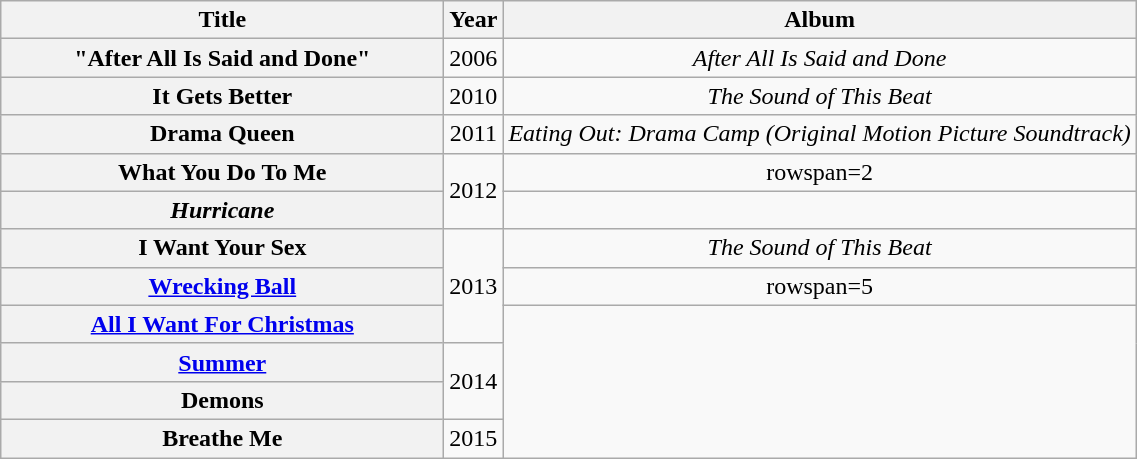<table class="wikitable plainrowheaders" style="text-align:center;">
<tr>
<th scope="col" style="width:18em;">Title</th>
<th scope="col">Year</th>
<th scope="col">Album</th>
</tr>
<tr>
<th scope="row">"After All Is Said and Done"</th>
<td rowspan="1">2006</td>
<td><em>After All Is Said and Done</em></td>
</tr>
<tr>
<th scope="row">It Gets Better</th>
<td>2010</td>
<td><em>The Sound of This Beat</em></td>
</tr>
<tr>
<th scope="row">Drama Queen</th>
<td>2011</td>
<td><em>Eating Out: Drama Camp (Original Motion Picture Soundtrack)</em></td>
</tr>
<tr>
<th scope="row">What You Do To Me</th>
<td rowspan=2>2012</td>
<td>rowspan=2 </td>
</tr>
<tr>
<th scope="row"><em>Hurricane</em></th>
</tr>
<tr>
<th scope="row">I Want Your Sex</th>
<td rowspan=3>2013</td>
<td><em>The Sound of This Beat</em></td>
</tr>
<tr>
<th scope="row"><a href='#'>Wrecking Ball</a></th>
<td>rowspan=5 </td>
</tr>
<tr>
<th scope="row"><a href='#'>All I Want For Christmas</a></th>
</tr>
<tr>
<th scope="row"><a href='#'>Summer</a></th>
<td rowspan=2>2014</td>
</tr>
<tr>
<th scope="row">Demons</th>
</tr>
<tr>
<th scope="row">Breathe Me<em><br></th>
<td>2015</td>
</tr>
</table>
